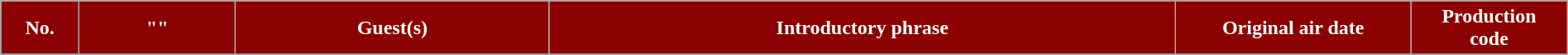<table class="wikitable plainrowheaders" style="width:100%; margin:auto;">
<tr>
<th style="background-color: #8B0000; color:#ffffff" width=5%><abbr>No.</abbr></th>
<th style="background-color: #8B0000; color:#ffffff" width=10%>"<a href='#'></a>"</th>
<th style="background-color: #8B0000; color:#ffffff" width=20%>Guest(s)</th>
<th style="background-color: #8B0000; color:#ffffff" width=40%>Introductory phrase</th>
<th style="background-color: #8B0000; color:#ffffff" width=15%>Original air date</th>
<th style="background-color: #8B0000; color:#ffffff" width=10%>Production <br> code</th>
</tr>
<tr>
</tr>
</table>
